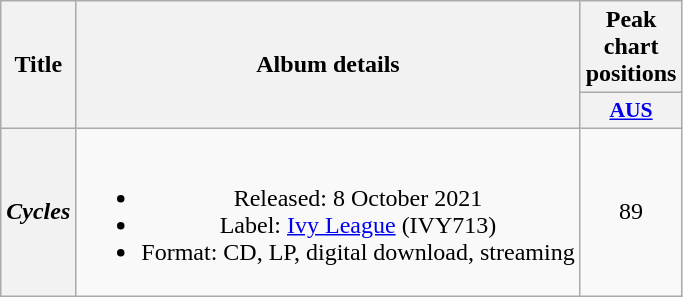<table class="wikitable plainrowheaders" style="text-align:center;">
<tr>
<th scope="col" rowspan="2">Title</th>
<th scope="col" rowspan="2">Album details</th>
<th scope="col" colspan="1">Peak chart positions</th>
</tr>
<tr>
<th scope="col" style="width:3em;font-size:90%;"><a href='#'>AUS</a><br></th>
</tr>
<tr>
<th scope="row"><em>Cycles</em></th>
<td><br><ul><li>Released: 8 October 2021</li><li>Label: <a href='#'>Ivy League</a> (IVY713)</li><li>Format: CD, LP, digital download, streaming</li></ul></td>
<td>89</td>
</tr>
</table>
